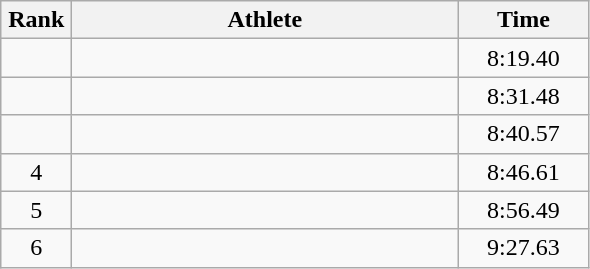<table class=wikitable style="text-align:center">
<tr>
<th width=40>Rank</th>
<th width=250>Athlete</th>
<th width=80>Time</th>
</tr>
<tr>
<td></td>
<td align=left></td>
<td>8:19.40</td>
</tr>
<tr>
<td></td>
<td align=left></td>
<td>8:31.48</td>
</tr>
<tr>
<td></td>
<td align=left></td>
<td>8:40.57</td>
</tr>
<tr>
<td>4</td>
<td align=left></td>
<td>8:46.61</td>
</tr>
<tr>
<td>5</td>
<td align=left></td>
<td>8:56.49</td>
</tr>
<tr>
<td>6</td>
<td align=left></td>
<td>9:27.63</td>
</tr>
</table>
